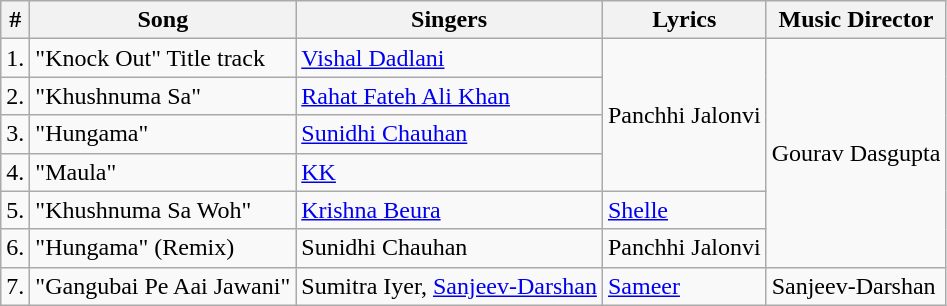<table class="wikitable">
<tr>
<th>#</th>
<th>Song</th>
<th>Singers</th>
<th>Lyrics</th>
<th>Music Director</th>
</tr>
<tr>
<td>1.</td>
<td>"Knock Out" Title track</td>
<td><a href='#'>Vishal Dadlani</a></td>
<td rowspan="4">Panchhi Jalonvi</td>
<td rowspan="6">Gourav Dasgupta</td>
</tr>
<tr>
<td>2.</td>
<td>"Khushnuma Sa"</td>
<td><a href='#'>Rahat Fateh Ali Khan</a></td>
</tr>
<tr>
<td>3.</td>
<td>"Hungama"</td>
<td><a href='#'>Sunidhi Chauhan</a></td>
</tr>
<tr>
<td>4.</td>
<td>"Maula"</td>
<td><a href='#'>KK</a></td>
</tr>
<tr>
<td>5.</td>
<td>"Khushnuma Sa Woh"</td>
<td><a href='#'>Krishna Beura</a></td>
<td><a href='#'>Shelle</a></td>
</tr>
<tr>
<td>6.</td>
<td>"Hungama" (Remix)</td>
<td>Sunidhi Chauhan</td>
<td>Panchhi Jalonvi</td>
</tr>
<tr>
<td>7.</td>
<td>"Gangubai Pe Aai Jawani"</td>
<td>Sumitra Iyer, <a href='#'>Sanjeev-Darshan</a></td>
<td><a href='#'>Sameer</a></td>
<td>Sanjeev-Darshan</td>
</tr>
</table>
